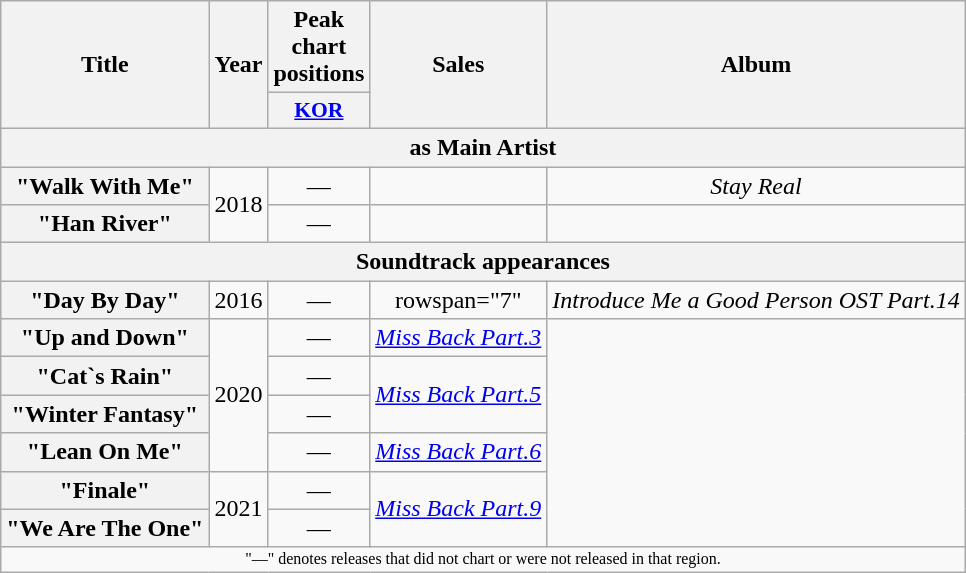<table class="wikitable plainrowheaders" style="text-align:center;">
<tr>
<th scope="col" rowspan="2">Title</th>
<th scope="col" rowspan="2">Year</th>
<th scope="col">Peak chart positions</th>
<th scope="col" rowspan="2">Sales</th>
<th scope="col" rowspan="2">Album</th>
</tr>
<tr>
<th scope="col" style="width:3em;font-size:90%;"><a href='#'>KOR</a><br></th>
</tr>
<tr>
<th scope="col" colspan="5">as Main Artist</th>
</tr>
<tr>
<th scope="row">"Walk With Me" </th>
<td rowspan="2">2018</td>
<td>—</td>
<td></td>
<td><em>Stay Real</em></td>
</tr>
<tr>
<th scope="row">"Han River" </th>
<td>—</td>
<td></td>
<td></td>
</tr>
<tr>
<th scope="col" colspan="5">Soundtrack appearances</th>
</tr>
<tr>
<th scope="row">"Day By Day" </th>
<td>2016</td>
<td>—</td>
<td>rowspan="7" </td>
<td><em>Introduce Me a Good Person OST Part.14</em></td>
</tr>
<tr>
<th scope="row">"Up and Down" </th>
<td rowspan="4">2020</td>
<td>—</td>
<td><em><a href='#'>Miss Back Part.3</a></em></td>
</tr>
<tr>
<th scope="row">"Cat`s Rain" <br></th>
<td>—</td>
<td rowspan="2"><em><a href='#'>Miss Back Part.5</a></em></td>
</tr>
<tr>
<th scope="row">"Winter Fantasy" <br></th>
<td>—</td>
</tr>
<tr>
<th scope="row">"Lean On Me" </th>
<td>—</td>
<td><em><a href='#'>Miss Back Part.6</a></em></td>
</tr>
<tr>
<th scope="row">"Finale" <br></th>
<td rowspan="2">2021</td>
<td>—</td>
<td rowspan="2"><em><a href='#'>Miss Back Part.9</a></em></td>
</tr>
<tr>
<th scope="row">"We Are The One" <br></th>
<td>—</td>
</tr>
<tr>
<td colspan="6" style="font-size:8pt">"—" denotes releases that did not chart or were not released in that region.</td>
</tr>
</table>
